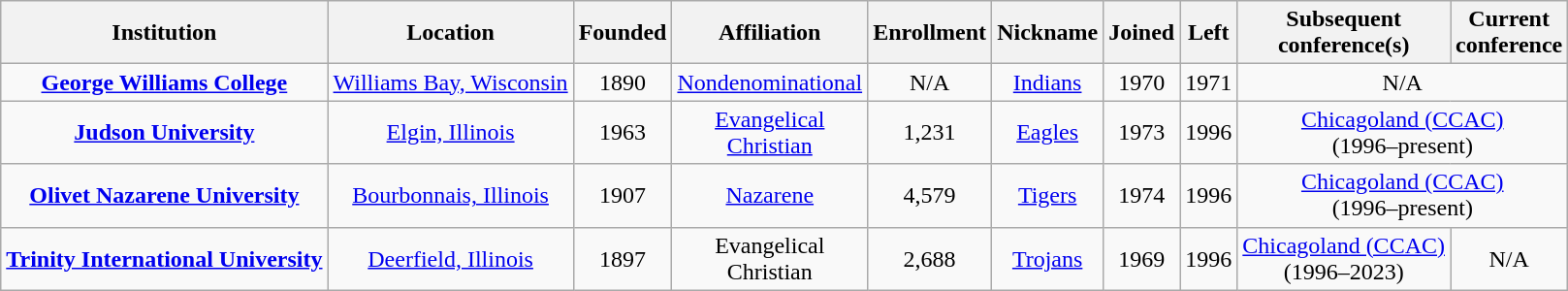<table class="wikitable sortable" style="text-align:center;">
<tr>
<th>Institution</th>
<th>Location</th>
<th>Founded</th>
<th>Affiliation</th>
<th>Enrollment</th>
<th>Nickname</th>
<th>Joined</th>
<th>Left</th>
<th>Subsequent<br>conference(s)</th>
<th>Current<br>conference</th>
</tr>
<tr>
<td><strong><a href='#'>George Williams College</a></strong></td>
<td><a href='#'>Williams Bay, Wisconsin</a></td>
<td>1890</td>
<td><a href='#'>Nondenominational</a></td>
<td>N/A</td>
<td><a href='#'>Indians</a></td>
<td>1970</td>
<td>1971</td>
<td colspan="2">N/A</td>
</tr>
<tr>
<td><strong><a href='#'>Judson University</a></strong></td>
<td><a href='#'>Elgin, Illinois</a></td>
<td>1963</td>
<td><a href='#'>Evangelical<br>Christian</a></td>
<td>1,231</td>
<td><a href='#'>Eagles</a></td>
<td>1973</td>
<td>1996</td>
<td colspan="2"><a href='#'>Chicagoland (CCAC)</a><br>(1996–present)</td>
</tr>
<tr>
<td><strong><a href='#'>Olivet Nazarene University</a></strong></td>
<td><a href='#'>Bourbonnais, Illinois</a></td>
<td>1907</td>
<td><a href='#'>Nazarene</a></td>
<td>4,579</td>
<td><a href='#'>Tigers</a></td>
<td>1974</td>
<td>1996</td>
<td colspan="2"><a href='#'>Chicagoland (CCAC)</a><br>(1996–present)</td>
</tr>
<tr>
<td><strong><a href='#'>Trinity International University</a></strong></td>
<td><a href='#'>Deerfield, Illinois</a></td>
<td>1897</td>
<td>Evangelical<br>Christian</td>
<td>2,688</td>
<td><a href='#'>Trojans</a></td>
<td>1969</td>
<td>1996</td>
<td><a href='#'>Chicagoland (CCAC)</a><br>(1996–2023)</td>
<td>N/A</td>
</tr>
</table>
